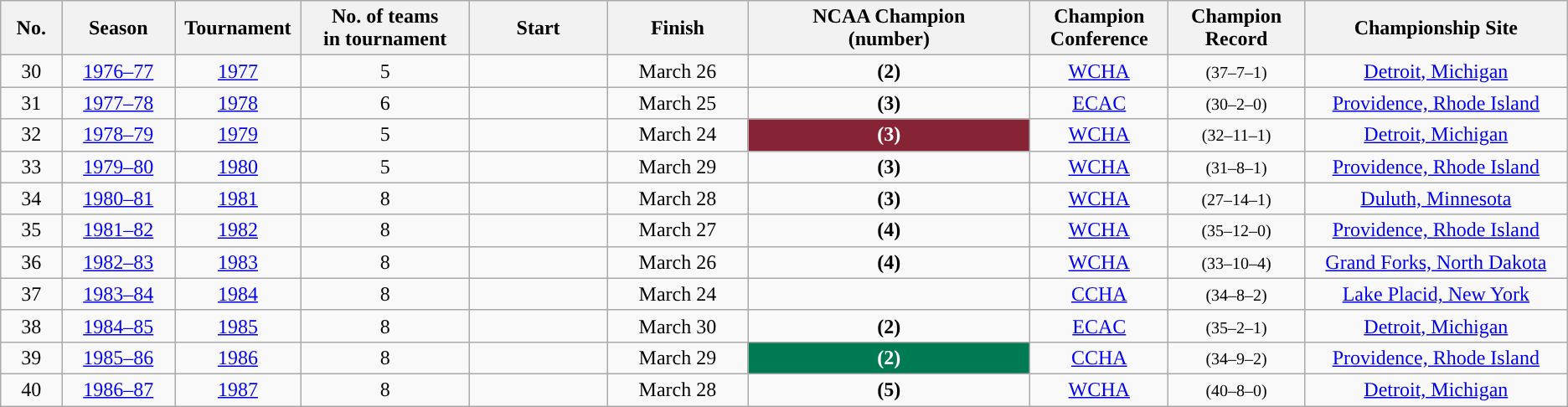<table class="wikitable">
<tr>
<th style="width:3em">No.</th>
<th style="width:6em">Season</th>
<th style="width:6em">Tournament</th>
<th style="width:9em">No. of teams<br>in tournament</th>
<th style="width:8em">Start</th>
<th style="width:8em">Finish</th>
<th style="width:17em">NCAA Champion<br>(number)</th>
<th style="width:7em">Champion<br>Conference</th>
<th style="width:7em">Champion<br>Record</th>
<th style="width:15em">Championship Site</th>
</tr>
<tr style="text-align:center;">
<td>30</td>
<td><a href='#'>1976–77</a></td>
<td><a href='#'>1977</a></td>
<td>5</td>
<td></td>
<td>March 26</td>
<td><strong><a href='#'></a> (2)</strong></td>
<td><a href='#'>WCHA</a></td>
<td><small>(37–7–1)</small></td>
<td><a href='#'>Detroit, Michigan</a></td>
</tr>
<tr style="text-align:center;">
<td>31</td>
<td><a href='#'>1977–78</a></td>
<td><a href='#'>1978</a></td>
<td>6</td>
<td></td>
<td>March 25</td>
<td><strong><a href='#'></a> (3)</strong></td>
<td><a href='#'>ECAC</a></td>
<td><small>(30–2–0)</small></td>
<td><a href='#'>Providence, Rhode Island</a></td>
</tr>
<tr style="text-align:center;">
<td>32</td>
<td><a href='#'>1978–79</a></td>
<td><a href='#'>1979</a></td>
<td>5</td>
<td></td>
<td>March 24</td>
<td style="color:white; background:#862334; "><strong><a href='#'></a> (3)</strong></td>
<td><a href='#'>WCHA</a></td>
<td><small>(32–11–1)</small></td>
<td><a href='#'>Detroit, Michigan</a></td>
</tr>
<tr style="text-align:center;">
<td>33</td>
<td><a href='#'>1979–80</a></td>
<td><a href='#'>1980</a></td>
<td>5</td>
<td></td>
<td>March 29</td>
<td><strong><a href='#'></a> (3)</strong></td>
<td><a href='#'>WCHA</a></td>
<td><small>(31–8–1)</small></td>
<td><a href='#'>Providence, Rhode Island</a></td>
</tr>
<tr style="text-align:center;">
<td>34</td>
<td><a href='#'>1980–81</a></td>
<td><a href='#'>1981</a></td>
<td>8</td>
<td></td>
<td>March 28</td>
<td><strong><a href='#'></a> (3)</strong></td>
<td><a href='#'>WCHA</a></td>
<td><small>(27–14–1)</small></td>
<td><a href='#'>Duluth, Minnesota</a></td>
</tr>
<tr style="text-align:center;">
<td>35</td>
<td><a href='#'>1981–82</a></td>
<td><a href='#'>1982</a></td>
<td>8</td>
<td></td>
<td>March 27</td>
<td><strong><a href='#'></a> (4)</strong></td>
<td><a href='#'>WCHA</a></td>
<td><small>(35–12–0)</small></td>
<td><a href='#'>Providence, Rhode Island</a></td>
</tr>
<tr style="text-align:center;">
<td>36</td>
<td><a href='#'>1982–83</a></td>
<td><a href='#'>1983</a></td>
<td>8</td>
<td></td>
<td>March 26</td>
<td><strong><a href='#'></a> (4)</strong></td>
<td><a href='#'>WCHA</a></td>
<td><small>(33–10–4)</small></td>
<td><a href='#'>Grand Forks, North Dakota</a></td>
</tr>
<tr style="text-align:center;">
<td>37</td>
<td><a href='#'>1983–84</a></td>
<td><a href='#'>1984</a></td>
<td>8</td>
<td></td>
<td>March 24</td>
<td><strong><a href='#'></a></strong></td>
<td><a href='#'>CCHA</a></td>
<td><small>(34–8–2)</small></td>
<td><a href='#'>Lake Placid, New York</a></td>
</tr>
<tr style="text-align:center;">
<td>38</td>
<td><a href='#'>1984–85</a></td>
<td><a href='#'>1985</a></td>
<td>8</td>
<td></td>
<td>March 30</td>
<td><strong><a href='#'></a> (2)</strong></td>
<td><a href='#'>ECAC</a></td>
<td><small>(35–2–1)</small></td>
<td><a href='#'>Detroit, Michigan</a></td>
</tr>
<tr style="text-align:center;">
<td>39</td>
<td><a href='#'>1985–86</a></td>
<td><a href='#'>1986</a></td>
<td>8</td>
<td></td>
<td>March 29</td>
<td style="color:white; background:#007A53"><strong><a href='#'></a> (2)</strong></td>
<td><a href='#'>CCHA</a></td>
<td><small>(34–9–2)</small></td>
<td><a href='#'>Providence, Rhode Island</a></td>
</tr>
<tr style="text-align:center;">
<td>40</td>
<td><a href='#'>1986–87</a></td>
<td><a href='#'>1987</a></td>
<td>8</td>
<td></td>
<td>March 28</td>
<td><strong><a href='#'></a> (5)</strong></td>
<td><a href='#'>WCHA</a></td>
<td><small>(40–8–0)</small></td>
<td><a href='#'>Detroit, Michigan</a></td>
</tr>
</table>
